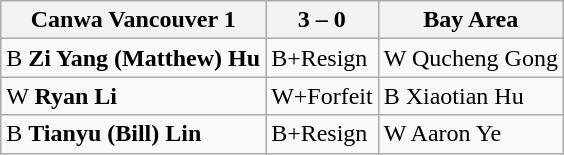<table class="wikitable">
<tr>
<th>Canwa Vancouver 1</th>
<th>3 – 0</th>
<th>Bay Area</th>
</tr>
<tr>
<td>B <strong>Zi Yang (Matthew) Hu</strong></td>
<td>B+Resign</td>
<td>W Qucheng Gong</td>
</tr>
<tr>
<td>W <strong>Ryan Li</strong></td>
<td>W+Forfeit</td>
<td>B Xiaotian Hu</td>
</tr>
<tr>
<td>B <strong>Tianyu (Bill) Lin</strong></td>
<td>B+Resign</td>
<td>W Aaron Ye</td>
</tr>
</table>
